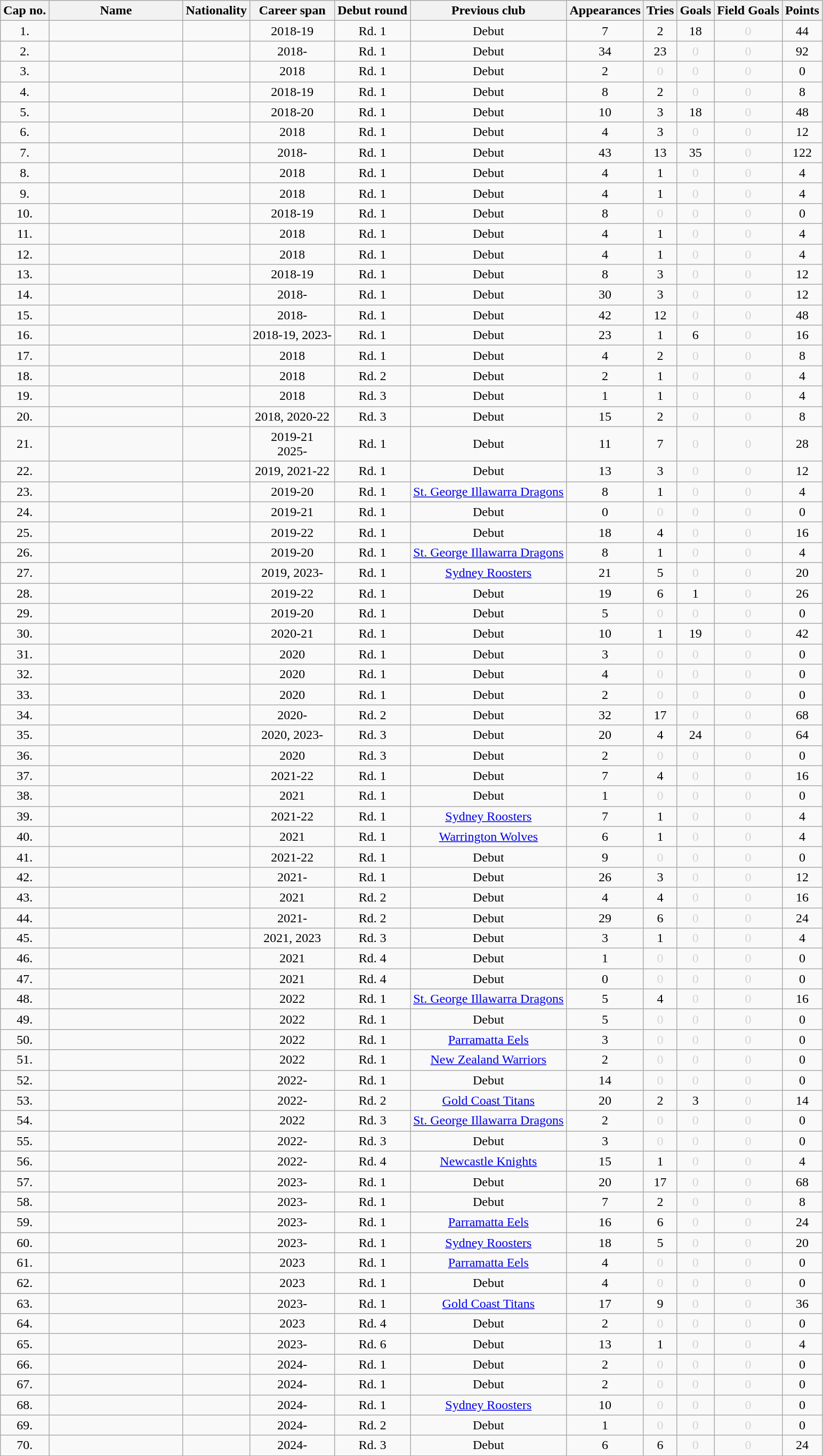<table class="wikitable sortable" style="text-align: center; font-size:100%">
<tr>
<th>Cap no.</th>
<th style="width:10em">Name</th>
<th>Nationality</th>
<th>Career span</th>
<th>Debut round</th>
<th>Previous club</th>
<th>Appearances</th>
<th>Tries</th>
<th>Goals</th>
<th>Field Goals</th>
<th>Points</th>
</tr>
<tr>
<td>1.</td>
<td></td>
<td></td>
<td>2018-19</td>
<td>Rd. 1</td>
<td>Debut</td>
<td>7</td>
<td>2</td>
<td>18</td>
<td style="color:lightgray">0</td>
<td>44</td>
</tr>
<tr>
<td>2.</td>
<td></td>
<td></td>
<td>2018-</td>
<td>Rd. 1</td>
<td>Debut</td>
<td>34</td>
<td>23</td>
<td style="color:lightgray">0</td>
<td style="color:lightgray">0</td>
<td>92</td>
</tr>
<tr>
<td>3.</td>
<td></td>
<td> </td>
<td>2018</td>
<td>Rd. 1</td>
<td>Debut</td>
<td>2</td>
<td style="color:lightgray">0</td>
<td style="color:lightgray">0</td>
<td style="color:lightgray">0</td>
<td>0</td>
</tr>
<tr>
<td>4.</td>
<td></td>
<td></td>
<td>2018-19</td>
<td>Rd. 1</td>
<td>Debut</td>
<td>8</td>
<td>2</td>
<td style="color:lightgray">0</td>
<td style="color:lightgray">0</td>
<td>8</td>
</tr>
<tr>
<td>5.</td>
<td></td>
<td></td>
<td>2018-20</td>
<td>Rd. 1</td>
<td>Debut</td>
<td>10</td>
<td>3</td>
<td>18</td>
<td style="color:lightgray">0</td>
<td>48</td>
</tr>
<tr>
<td>6.</td>
<td></td>
<td> </td>
<td>2018</td>
<td>Rd. 1</td>
<td>Debut</td>
<td>4</td>
<td>3</td>
<td style="color:lightgray">0</td>
<td style="color:lightgray">0</td>
<td>12</td>
</tr>
<tr>
<td>7.</td>
<td></td>
<td></td>
<td>2018-</td>
<td>Rd. 1</td>
<td>Debut</td>
<td>43</td>
<td>13</td>
<td>35</td>
<td style="color:lightgray">0</td>
<td>122</td>
</tr>
<tr>
<td>8.</td>
<td></td>
<td></td>
<td>2018</td>
<td>Rd. 1</td>
<td>Debut</td>
<td>4</td>
<td>1</td>
<td style="color:lightgray">0</td>
<td style="color:lightgray">0</td>
<td>4</td>
</tr>
<tr>
<td>9.</td>
<td></td>
<td></td>
<td>2018</td>
<td>Rd. 1</td>
<td>Debut</td>
<td>4</td>
<td>1</td>
<td style="color:lightgray">0</td>
<td style="color:lightgray">0</td>
<td>4</td>
</tr>
<tr>
<td>10.</td>
<td></td>
<td></td>
<td>2018-19</td>
<td>Rd. 1</td>
<td>Debut</td>
<td>8</td>
<td style="color:lightgray">0</td>
<td style="color:lightgray">0</td>
<td style="color:lightgray">0</td>
<td>0</td>
</tr>
<tr>
<td>11.</td>
<td></td>
<td></td>
<td>2018</td>
<td>Rd. 1</td>
<td>Debut</td>
<td>4</td>
<td>1</td>
<td style="color:lightgray">0</td>
<td style="color:lightgray">0</td>
<td>4</td>
</tr>
<tr>
<td>12.</td>
<td></td>
<td></td>
<td>2018</td>
<td>Rd. 1</td>
<td>Debut</td>
<td>4</td>
<td>1</td>
<td style="color:lightgray">0</td>
<td style="color:lightgray">0</td>
<td>4</td>
</tr>
<tr>
<td>13.</td>
<td></td>
<td></td>
<td>2018-19</td>
<td>Rd. 1</td>
<td>Debut</td>
<td>8</td>
<td>3</td>
<td style="color:lightgray">0</td>
<td style="color:lightgray">0</td>
<td>12</td>
</tr>
<tr>
<td>14.</td>
<td></td>
<td></td>
<td>2018-</td>
<td>Rd. 1</td>
<td>Debut</td>
<td>30</td>
<td>3</td>
<td style="color:lightgray">0</td>
<td style="color:lightgray">0</td>
<td>12</td>
</tr>
<tr>
<td>15.</td>
<td></td>
<td></td>
<td>2018-</td>
<td>Rd. 1</td>
<td>Debut</td>
<td>42</td>
<td>12</td>
<td style="color:lightgray">0</td>
<td style="color:lightgray">0</td>
<td>48</td>
</tr>
<tr>
<td>16.</td>
<td></td>
<td></td>
<td>2018-19, 2023-</td>
<td>Rd. 1</td>
<td>Debut</td>
<td>23</td>
<td>1</td>
<td>6</td>
<td style="color:lightgray">0</td>
<td>16</td>
</tr>
<tr>
<td>17.</td>
<td></td>
<td></td>
<td>2018</td>
<td>Rd. 1</td>
<td>Debut</td>
<td>4</td>
<td>2</td>
<td style="color:lightgray">0</td>
<td style="color:lightgray">0</td>
<td>8</td>
</tr>
<tr>
<td>18.</td>
<td></td>
<td></td>
<td>2018</td>
<td>Rd. 2</td>
<td>Debut</td>
<td>2</td>
<td>1</td>
<td style="color:lightgray">0</td>
<td style="color:lightgray">0</td>
<td>4</td>
</tr>
<tr>
<td>19.</td>
<td></td>
<td></td>
<td>2018</td>
<td>Rd. 3</td>
<td>Debut</td>
<td>1</td>
<td>1</td>
<td style="color:lightgray">0</td>
<td style="color:lightgray">0</td>
<td>4</td>
</tr>
<tr>
<td>20.</td>
<td></td>
<td></td>
<td>2018, 2020-22</td>
<td>Rd. 3</td>
<td>Debut</td>
<td>15</td>
<td>2</td>
<td style="color:lightgray">0</td>
<td style="color:lightgray">0</td>
<td>8</td>
</tr>
<tr>
<td>21.</td>
<td></td>
<td></td>
<td>2019-21<br>2025-</td>
<td>Rd. 1</td>
<td>Debut</td>
<td>11</td>
<td>7</td>
<td style="color:lightgray">0</td>
<td style="color:lightgray">0</td>
<td>28</td>
</tr>
<tr>
<td>22.</td>
<td></td>
<td> </td>
<td>2019, 2021-22</td>
<td>Rd. 1</td>
<td>Debut</td>
<td>13</td>
<td>3</td>
<td style="color:lightgray">0</td>
<td style="color:lightgray">0</td>
<td>12</td>
</tr>
<tr>
<td>23.</td>
<td></td>
<td></td>
<td>2019-20</td>
<td>Rd. 1</td>
<td><a href='#'>St. George Illawarra Dragons</a></td>
<td>8</td>
<td>1</td>
<td style="color:lightgray">0</td>
<td style="color:lightgray">0</td>
<td>4</td>
</tr>
<tr>
<td>24.</td>
<td></td>
<td></td>
<td>2019-21</td>
<td>Rd. 1</td>
<td>Debut</td>
<td>0</td>
<td style="color:lightgray">0</td>
<td style="color:lightgray">0</td>
<td style="color:lightgray">0</td>
<td>0</td>
</tr>
<tr>
<td>25.</td>
<td></td>
<td></td>
<td>2019-22</td>
<td>Rd. 1</td>
<td>Debut</td>
<td>18</td>
<td>4</td>
<td style="color:lightgray">0</td>
<td style="color:lightgray">0</td>
<td>16</td>
</tr>
<tr>
<td>26.</td>
<td></td>
<td></td>
<td>2019-20</td>
<td>Rd. 1</td>
<td><a href='#'>St. George Illawarra Dragons</a></td>
<td>8</td>
<td>1</td>
<td style="color:lightgray">0</td>
<td style="color:lightgray">0</td>
<td>4</td>
</tr>
<tr>
<td>27.</td>
<td></td>
<td></td>
<td>2019, 2023-</td>
<td>Rd. 1</td>
<td><a href='#'>Sydney Roosters</a></td>
<td>21</td>
<td>5</td>
<td style="color:lightgray">0</td>
<td style="color:lightgray">0</td>
<td>20</td>
</tr>
<tr>
<td>28.</td>
<td></td>
<td></td>
<td>2019-22</td>
<td>Rd. 1</td>
<td>Debut</td>
<td>19</td>
<td>6</td>
<td>1</td>
<td style="color:lightgray">0</td>
<td>26</td>
</tr>
<tr>
<td>29.</td>
<td></td>
<td></td>
<td>2019-20</td>
<td>Rd. 1</td>
<td>Debut</td>
<td>5</td>
<td style="color:lightgray">0</td>
<td style="color:lightgray">0</td>
<td style="color:lightgray">0</td>
<td>0</td>
</tr>
<tr>
<td>30.</td>
<td></td>
<td></td>
<td>2020-21</td>
<td>Rd. 1</td>
<td>Debut</td>
<td>10</td>
<td>1</td>
<td>19</td>
<td style="color:lightgray">0</td>
<td>42</td>
</tr>
<tr>
<td>31.</td>
<td></td>
<td></td>
<td>2020</td>
<td>Rd. 1</td>
<td>Debut</td>
<td>3</td>
<td style="color:lightgray">0</td>
<td style="color:lightgray">0</td>
<td style="color:lightgray">0</td>
<td>0</td>
</tr>
<tr>
<td>32.</td>
<td></td>
<td></td>
<td>2020</td>
<td>Rd. 1</td>
<td>Debut</td>
<td>4</td>
<td style="color:lightgray">0</td>
<td style="color:lightgray">0</td>
<td style="color:lightgray">0</td>
<td>0</td>
</tr>
<tr>
<td>33.</td>
<td></td>
<td></td>
<td>2020</td>
<td>Rd. 1</td>
<td>Debut</td>
<td>2</td>
<td style="color:lightgray">0</td>
<td style="color:lightgray">0</td>
<td style="color:lightgray">0</td>
<td>0</td>
</tr>
<tr>
<td>34.</td>
<td></td>
<td></td>
<td>2020-</td>
<td>Rd. 2</td>
<td>Debut</td>
<td>32</td>
<td>17</td>
<td style="color:lightgray">0</td>
<td style="color:lightgray">0</td>
<td>68</td>
</tr>
<tr>
<td>35.</td>
<td></td>
<td></td>
<td>2020, 2023-</td>
<td>Rd. 3</td>
<td>Debut</td>
<td>20</td>
<td>4</td>
<td>24</td>
<td style="color:lightgray">0</td>
<td>64</td>
</tr>
<tr>
<td>36.</td>
<td></td>
<td></td>
<td>2020</td>
<td>Rd. 3</td>
<td>Debut</td>
<td>2</td>
<td style="color:lightgray">0</td>
<td style="color:lightgray">0</td>
<td style="color:lightgray">0</td>
<td>0</td>
</tr>
<tr>
<td>37.</td>
<td></td>
<td></td>
<td>2021-22</td>
<td>Rd. 1</td>
<td>Debut</td>
<td>7</td>
<td>4</td>
<td style="color:lightgray">0</td>
<td style="color:lightgray">0</td>
<td>16</td>
</tr>
<tr>
<td>38.</td>
<td></td>
<td></td>
<td>2021</td>
<td>Rd. 1</td>
<td>Debut</td>
<td>1</td>
<td style="color:lightgray">0</td>
<td style="color:lightgray">0</td>
<td style="color:lightgray">0</td>
<td>0</td>
</tr>
<tr>
<td>39.</td>
<td></td>
<td></td>
<td>2021-22</td>
<td>Rd. 1</td>
<td><a href='#'>Sydney Roosters</a></td>
<td>7</td>
<td>1</td>
<td style="color:lightgray">0</td>
<td style="color:lightgray">0</td>
<td>4</td>
</tr>
<tr>
<td>40.</td>
<td></td>
<td></td>
<td>2021</td>
<td>Rd. 1</td>
<td><a href='#'>Warrington Wolves</a></td>
<td>6</td>
<td>1</td>
<td style="color:lightgray">0</td>
<td style="color:lightgray">0</td>
<td>4</td>
</tr>
<tr>
<td>41.</td>
<td></td>
<td></td>
<td>2021-22</td>
<td>Rd. 1</td>
<td>Debut</td>
<td>9</td>
<td style="color:lightgray">0</td>
<td style="color:lightgray">0</td>
<td style="color:lightgray">0</td>
<td>0</td>
</tr>
<tr>
<td>42.</td>
<td></td>
<td></td>
<td>2021-</td>
<td>Rd. 1</td>
<td>Debut</td>
<td>26</td>
<td>3</td>
<td style="color:lightgray">0</td>
<td style="color:lightgray">0</td>
<td>12</td>
</tr>
<tr>
<td>43.</td>
<td></td>
<td></td>
<td>2021</td>
<td>Rd. 2</td>
<td>Debut</td>
<td>4</td>
<td>4</td>
<td style="color:lightgray">0</td>
<td style="color:lightgray">0</td>
<td>16</td>
</tr>
<tr>
<td>44.</td>
<td></td>
<td></td>
<td>2021-</td>
<td>Rd. 2</td>
<td>Debut</td>
<td>29</td>
<td>6</td>
<td style="color:lightgray">0</td>
<td style="color:lightgray">0</td>
<td>24</td>
</tr>
<tr>
<td>45.</td>
<td></td>
<td></td>
<td>2021, 2023</td>
<td>Rd. 3</td>
<td>Debut</td>
<td>3</td>
<td>1</td>
<td style="color:lightgray">0</td>
<td style="color:lightgray">0</td>
<td>4</td>
</tr>
<tr>
<td>46.</td>
<td></td>
<td></td>
<td>2021</td>
<td>Rd. 4</td>
<td>Debut</td>
<td>1</td>
<td style="color:lightgray">0</td>
<td style="color:lightgray">0</td>
<td style="color:lightgray">0</td>
<td>0</td>
</tr>
<tr>
<td>47.</td>
<td></td>
<td></td>
<td>2021</td>
<td>Rd. 4</td>
<td>Debut</td>
<td>0</td>
<td style="color:lightgray">0</td>
<td style="color:lightgray">0</td>
<td style="color:lightgray">0</td>
<td>0</td>
</tr>
<tr>
<td>48.</td>
<td></td>
<td></td>
<td>2022</td>
<td>Rd. 1</td>
<td><a href='#'>St. George Illawarra Dragons</a></td>
<td>5</td>
<td>4</td>
<td style="color:lightgray">0</td>
<td style="color:lightgray">0</td>
<td>16</td>
</tr>
<tr>
<td>49.</td>
<td></td>
<td></td>
<td>2022</td>
<td>Rd. 1</td>
<td>Debut</td>
<td>5</td>
<td style="color:lightgray">0</td>
<td style="color:lightgray">0</td>
<td style="color:lightgray">0</td>
<td>0</td>
</tr>
<tr>
<td>50.</td>
<td></td>
<td> </td>
<td>2022</td>
<td>Rd. 1</td>
<td><a href='#'>Parramatta Eels</a></td>
<td>3</td>
<td style="color:lightgray">0</td>
<td style="color:lightgray">0</td>
<td style="color:lightgray">0</td>
<td>0</td>
</tr>
<tr>
<td>51.</td>
<td></td>
<td> </td>
<td>2022</td>
<td>Rd. 1</td>
<td><a href='#'>New Zealand Warriors</a></td>
<td>2</td>
<td style="color:lightgray">0</td>
<td style="color:lightgray">0</td>
<td style="color:lightgray">0</td>
<td>0</td>
</tr>
<tr>
<td>52.</td>
<td></td>
<td></td>
<td>2022-</td>
<td>Rd. 1</td>
<td>Debut</td>
<td>14</td>
<td style="color:lightgray">0</td>
<td style="color:lightgray">0</td>
<td style="color:lightgray">0</td>
<td>0</td>
</tr>
<tr>
<td>53.</td>
<td></td>
<td> </td>
<td>2022-</td>
<td>Rd. 2</td>
<td><a href='#'>Gold Coast Titans</a></td>
<td>20</td>
<td>2</td>
<td>3</td>
<td style="color:lightgray">0</td>
<td>14</td>
</tr>
<tr>
<td>54.</td>
<td></td>
<td></td>
<td>2022</td>
<td>Rd. 3</td>
<td><a href='#'>St. George Illawarra Dragons</a></td>
<td>2</td>
<td style="color:lightgray">0</td>
<td style="color:lightgray">0</td>
<td style="color:lightgray">0</td>
<td>0</td>
</tr>
<tr>
<td>55.</td>
<td></td>
<td></td>
<td>2022-</td>
<td>Rd. 3</td>
<td>Debut</td>
<td>3</td>
<td style="color:lightgray">0</td>
<td style="color:lightgray">0</td>
<td style="color:lightgray">0</td>
<td>0</td>
</tr>
<tr>
<td>56.</td>
<td></td>
<td></td>
<td>2022-</td>
<td>Rd. 4</td>
<td><a href='#'>Newcastle Knights</a></td>
<td>15</td>
<td>1</td>
<td style="color:lightgray">0</td>
<td style="color:lightgray">0</td>
<td>4</td>
</tr>
<tr>
<td>57.</td>
<td></td>
<td> </td>
<td>2023-</td>
<td>Rd. 1</td>
<td>Debut</td>
<td>20</td>
<td>17</td>
<td style="color:lightgray">0</td>
<td style="color:lightgray">0</td>
<td>68</td>
</tr>
<tr>
<td>58.</td>
<td></td>
<td></td>
<td>2023-</td>
<td>Rd. 1</td>
<td>Debut</td>
<td>7</td>
<td>2</td>
<td style="color:lightgray">0</td>
<td style="color:lightgray">0</td>
<td>8</td>
</tr>
<tr>
<td>59.</td>
<td></td>
<td></td>
<td>2023-</td>
<td>Rd. 1</td>
<td><a href='#'>Parramatta Eels</a></td>
<td>16</td>
<td>6</td>
<td style="color:lightgray">0</td>
<td style="color:lightgray">0</td>
<td>24</td>
</tr>
<tr>
<td>60.</td>
<td></td>
<td></td>
<td>2023-</td>
<td>Rd. 1</td>
<td><a href='#'>Sydney Roosters</a></td>
<td>18</td>
<td>5</td>
<td style="color:lightgray">0</td>
<td style="color:lightgray">0</td>
<td>20</td>
</tr>
<tr>
<td>61.</td>
<td></td>
<td></td>
<td>2023</td>
<td>Rd. 1</td>
<td><a href='#'>Parramatta Eels</a></td>
<td>4</td>
<td style="color:lightgray">0</td>
<td style="color:lightgray">0</td>
<td style="color:lightgray">0</td>
<td>0</td>
</tr>
<tr>
<td>62.</td>
<td></td>
<td></td>
<td>2023</td>
<td>Rd. 1</td>
<td>Debut</td>
<td>4</td>
<td style="color:lightgray">0</td>
<td style="color:lightgray">0</td>
<td style="color:lightgray">0</td>
<td>0</td>
</tr>
<tr>
<td>63.</td>
<td></td>
<td></td>
<td>2023-</td>
<td>Rd. 1</td>
<td><a href='#'>Gold Coast Titans</a></td>
<td>17</td>
<td>9</td>
<td style="color:lightgray">0</td>
<td style="color:lightgray">0</td>
<td>36</td>
</tr>
<tr>
<td>64.</td>
<td></td>
<td></td>
<td>2023</td>
<td>Rd. 4</td>
<td>Debut</td>
<td>2</td>
<td style="color:lightgray">0</td>
<td style="color:lightgray">0</td>
<td style="color:lightgray">0</td>
<td>0</td>
</tr>
<tr>
<td>65.</td>
<td></td>
<td></td>
<td>2023-</td>
<td>Rd. 6</td>
<td>Debut</td>
<td>13</td>
<td>1</td>
<td style="color:lightgray">0</td>
<td style="color:lightgray">0</td>
<td>4</td>
</tr>
<tr>
<td>66.</td>
<td></td>
<td></td>
<td>2024-</td>
<td>Rd. 1</td>
<td>Debut</td>
<td>2</td>
<td style="color:lightgray">0</td>
<td style="color:lightgray">0</td>
<td style="color:lightgray">0</td>
<td>0</td>
</tr>
<tr>
<td>67.</td>
<td></td>
<td> </td>
<td>2024-</td>
<td>Rd. 1</td>
<td>Debut</td>
<td>2</td>
<td style="color:lightgray">0</td>
<td style="color:lightgray">0</td>
<td style="color:lightgray">0</td>
<td>0</td>
</tr>
<tr>
<td>68.</td>
<td></td>
<td></td>
<td>2024-</td>
<td>Rd. 1</td>
<td><a href='#'>Sydney Roosters</a></td>
<td>10</td>
<td style="color:lightgray">0</td>
<td style="color:lightgray">0</td>
<td style="color:lightgray">0</td>
<td>0</td>
</tr>
<tr>
<td>69.</td>
<td></td>
<td></td>
<td>2024-</td>
<td>Rd. 2</td>
<td>Debut</td>
<td>1</td>
<td style="color:lightgray">0</td>
<td style="color:lightgray">0</td>
<td style="color:lightgray">0</td>
<td>0</td>
</tr>
<tr>
<td>70.</td>
<td></td>
<td></td>
<td>2024-</td>
<td>Rd. 3</td>
<td>Debut</td>
<td>6</td>
<td>6</td>
<td style="color:lightgray">0</td>
<td style="color:lightgray">0</td>
<td>24</td>
</tr>
</table>
